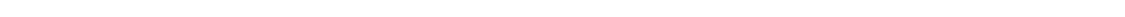<table style="width:88%; text-align:center;">
<tr style="color:white;">
<td style="background:"><strong>31</strong></td>
<td style="background:"><strong>11</strong></td>
<td style="background:"><strong>34</strong></td>
</tr>
</table>
